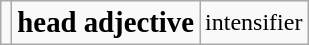<table class="wikitable">
<tr>
<td></td>
<td><strong><big>head adjective</big></strong></td>
<td>intensifier</td>
</tr>
</table>
